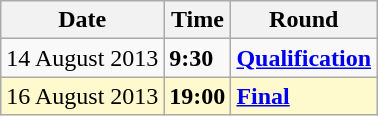<table class="wikitable">
<tr>
<th>Date</th>
<th>Time</th>
<th>Round</th>
</tr>
<tr>
<td>14 August 2013</td>
<td><strong>9:30</strong></td>
<td><strong><a href='#'>Qualification</a></strong></td>
</tr>
<tr style=background:lemonchiffon>
<td>16 August 2013</td>
<td><strong>19:00</strong></td>
<td><strong><a href='#'>Final</a></strong></td>
</tr>
</table>
